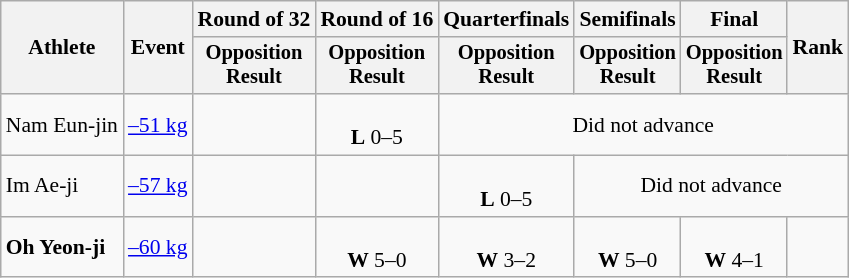<table class=wikitable style=font-size:90%;text-align:center>
<tr>
<th rowspan="2">Athlete</th>
<th rowspan="2">Event</th>
<th>Round of 32</th>
<th>Round of 16</th>
<th>Quarterfinals</th>
<th>Semifinals</th>
<th>Final</th>
<th rowspan=2>Rank</th>
</tr>
<tr style="font-size:95%">
<th>Opposition<br>Result</th>
<th>Opposition<br>Result</th>
<th>Opposition<br>Result</th>
<th>Opposition<br>Result</th>
<th>Opposition<br>Result</th>
</tr>
<tr>
<td align=left>Nam Eun-jin</td>
<td align=left><a href='#'>–51 kg</a></td>
<td></td>
<td><br><strong>L</strong> 0–5</td>
<td colspan=4>Did not advance</td>
</tr>
<tr>
<td align=left>Im Ae-ji</td>
<td align=left><a href='#'>–57 kg</a></td>
<td></td>
<td></td>
<td><br><strong>L</strong> 0–5</td>
<td colspan=3>Did not advance</td>
</tr>
<tr>
<td align=left><strong>Oh Yeon-ji</strong></td>
<td align=left><a href='#'>–60 kg</a></td>
<td></td>
<td><br><strong>W</strong> 5–0</td>
<td><br><strong>W</strong> 3–2</td>
<td><br><strong>W</strong> 5–0</td>
<td><br><strong>W</strong> 4–1</td>
<td></td>
</tr>
</table>
